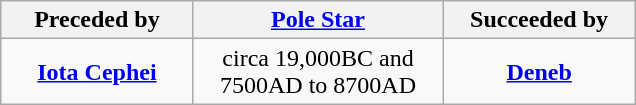<table class="wikitable" style="margin: 1em auto 1em auto;">
<tr>
<th width="120" align="center">Preceded by</th>
<th width="160" align="center"><a href='#'>Pole Star</a></th>
<th width="120" align="center">Succeeded by</th>
</tr>
<tr>
<td align="center"><strong><a href='#'>Iota Cephei</a></strong></td>
<td align="center">circa 19,000BC and 7500AD to 8700AD</td>
<td align="center"><strong><a href='#'>Deneb</a></strong></td>
</tr>
</table>
